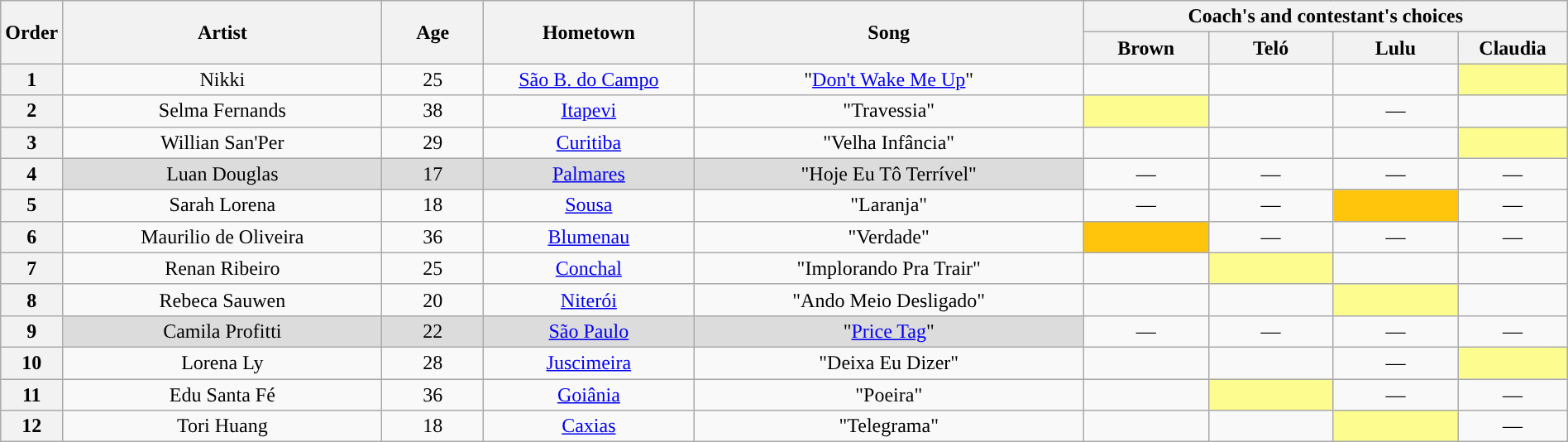<table class="wikitable" style="text-align:center; width:100%;">
<tr>
<th rowspan=2 width="03.5%">Order</th>
<th rowspan=2 width="20.5%">Artist</th>
<th rowspan=2 width="06.5%">Age</th>
<th rowspan=2 width="13.5%">Hometown</th>
<th rowspan=2 width="25.0%">Song</th>
<th colspan=4 width="32.0%">Coach's and contestant's choices</th>
</tr>
<tr>
<th width="8.0%">Brown</th>
<th width="8.0%">Teló</th>
<th width="8.0%">Lulu</th>
<th width="8.0%">Claudia</th>
</tr>
<tr>
<th>1</th>
<td>Nikki</td>
<td>25</td>
<td><a href='#'>São B. do Campo</a></td>
<td>"<a href='#'>Don't Wake Me Up</a>"</td>
<td style=><strong></strong></td>
<td style=><strong></strong></td>
<td style=><strong></strong></td>
<td style="background-color:#fdfc8f"><strong></strong></td>
</tr>
<tr>
<th>2</th>
<td>Selma Fernands</td>
<td>38</td>
<td><a href='#'>Itapevi</a></td>
<td>"Travessia"</td>
<td style="background-color:#fdfc8f"><strong></strong></td>
<td><strong></strong></td>
<td>—</td>
<td><strong></strong></td>
</tr>
<tr>
<th>3</th>
<td>Willian San'Per</td>
<td>29</td>
<td><a href='#'>Curitiba</a></td>
<td>"Velha Infância"</td>
<td style=><strong></strong></td>
<td style=><strong></strong></td>
<td style=><strong></strong></td>
<td style="background-color:#fdfc8f"><strong></strong></td>
</tr>
<tr>
<th>4</th>
<td style="background-color:#dcdcdc">Luan Douglas</td>
<td style="background-color:#dcdcdc">17</td>
<td style="background-color:#dcdcdc"><a href='#'>Palmares</a></td>
<td style="background-color:#dcdcdc">"Hoje Eu Tô Terrível"</td>
<td>—</td>
<td>—</td>
<td>—</td>
<td>—</td>
</tr>
<tr>
<th>5</th>
<td>Sarah Lorena</td>
<td>18</td>
<td><a href='#'>Sousa</a></td>
<td>"Laranja"</td>
<td>—</td>
<td>—</td>
<td style="background-color:#FFC40C"><strong></strong></td>
<td>—</td>
</tr>
<tr>
<th>6</th>
<td>Maurilio de Oliveira</td>
<td>36</td>
<td><a href='#'>Blumenau</a></td>
<td>"Verdade"</td>
<td style="background-color:#FFC40C"><strong></strong></td>
<td>—</td>
<td>—</td>
<td>—</td>
</tr>
<tr>
<th>7</th>
<td>Renan Ribeiro</td>
<td>25</td>
<td><a href='#'>Conchal</a></td>
<td>"Implorando Pra Trair"</td>
<td style=><strong></strong></td>
<td style="background-color:#fdfc8f"><strong></strong></td>
<td style=><strong></strong></td>
<td style=><strong></strong></td>
</tr>
<tr>
<th>8</th>
<td>Rebeca Sauwen</td>
<td>20</td>
<td><a href='#'>Niterói</a></td>
<td>"Ando Meio Desligado"</td>
<td style=><strong></strong></td>
<td style=><strong></strong></td>
<td style="background-color:#fdfc8f"><strong></strong></td>
<td style=><strong></strong></td>
</tr>
<tr>
<th>9</th>
<td style="background-color:#dcdcdc">Camila Profitti</td>
<td style="background-color:#dcdcdc">22</td>
<td style="background-color:#dcdcdc"><a href='#'>São Paulo</a></td>
<td style="background-color:#dcdcdc">"<a href='#'>Price Tag</a>"</td>
<td>—</td>
<td>—</td>
<td>—</td>
<td>—</td>
</tr>
<tr>
<th>10</th>
<td>Lorena Ly</td>
<td>28</td>
<td><a href='#'>Juscimeira</a></td>
<td>"Deixa Eu Dizer"</td>
<td><strong></strong></td>
<td><strong></strong></td>
<td>—</td>
<td style="background-color:#fdfc8f"><strong></strong></td>
</tr>
<tr>
<th>11</th>
<td>Edu Santa Fé</td>
<td>36</td>
<td><a href='#'>Goiânia</a></td>
<td>"Poeira"</td>
<td><strong></strong></td>
<td style="background-color:#fdfc8f"><strong></strong></td>
<td>—</td>
<td>—</td>
</tr>
<tr>
<th>12</th>
<td>Tori Huang</td>
<td>18</td>
<td><a href='#'>Caxias</a></td>
<td>"Telegrama"</td>
<td><strong></strong></td>
<td><strong></strong></td>
<td style="background-color:#fdfc8f"><strong></strong></td>
<td>—</td>
</tr>
</table>
